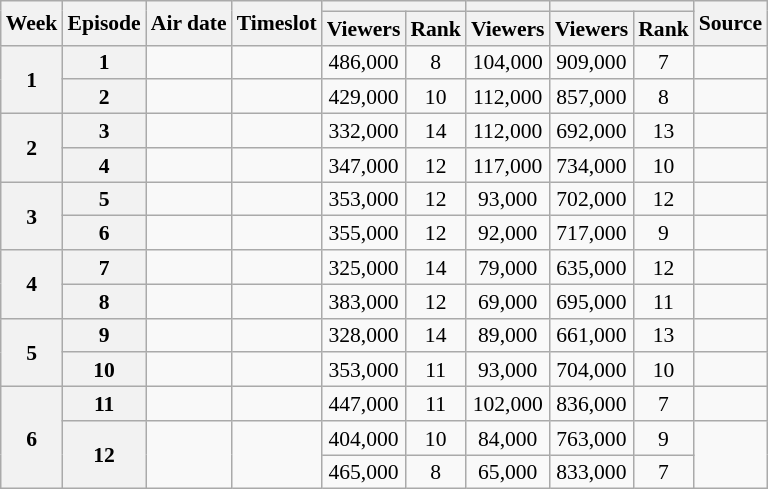<table class="wikitable nowrap" style="text-align:center; font-size:90%; line-height:16px;">
<tr>
<th rowspan="2">Week</th>
<th rowspan="2">Episode</th>
<th rowspan="2" class="unsortable">Air date</th>
<th rowspan="2" class="unsortable">Timeslot</th>
<th colspan="2"></th>
<th></th>
<th colspan="2"></th>
<th rowspan="2">Source</th>
</tr>
<tr>
<th>Viewers</th>
<th>Rank</th>
<th>Viewers</th>
<th>Viewers</th>
<th>Rank</th>
</tr>
<tr>
<th rowspan="2">1</th>
<th>1</th>
<td style="text-align:left"></td>
<td style="text-align:left"></td>
<td>486,000</td>
<td>8</td>
<td>104,000</td>
<td>909,000</td>
<td>7</td>
<td></td>
</tr>
<tr>
<th>2</th>
<td style="text-align:left"></td>
<td style="text-align:left"></td>
<td>429,000</td>
<td>10</td>
<td>112,000</td>
<td>857,000</td>
<td>8</td>
<td></td>
</tr>
<tr>
<th rowspan="2">2</th>
<th>3</th>
<td style="text-align:left"></td>
<td style="text-align:left"></td>
<td>332,000</td>
<td>14</td>
<td>112,000</td>
<td>692,000</td>
<td>13</td>
<td></td>
</tr>
<tr>
<th>4</th>
<td style="text-align:left"></td>
<td style="text-align:left"></td>
<td>347,000</td>
<td>12</td>
<td>117,000</td>
<td>734,000</td>
<td>10</td>
<td></td>
</tr>
<tr>
<th rowspan="2">3</th>
<th>5</th>
<td style="text-align:left"></td>
<td style="text-align:left"></td>
<td>353,000</td>
<td>12</td>
<td>93,000</td>
<td>702,000</td>
<td>12</td>
<td></td>
</tr>
<tr>
<th>6</th>
<td style="text-align:left"></td>
<td style="text-align:left"></td>
<td>355,000</td>
<td>12</td>
<td>92,000</td>
<td>717,000</td>
<td>9</td>
<td></td>
</tr>
<tr>
<th rowspan="2">4</th>
<th>7</th>
<td style="text-align:left"></td>
<td style="text-align:left"></td>
<td>325,000</td>
<td>14</td>
<td>79,000</td>
<td>635,000</td>
<td>12</td>
<td></td>
</tr>
<tr>
<th>8</th>
<td style="text-align:left"></td>
<td style="text-align:left"></td>
<td>383,000</td>
<td>12</td>
<td>69,000</td>
<td>695,000</td>
<td>11</td>
<td></td>
</tr>
<tr>
<th rowspan="2">5</th>
<th>9</th>
<td style="text-align:left"></td>
<td style="text-align:left"></td>
<td>328,000</td>
<td>14</td>
<td>89,000</td>
<td>661,000</td>
<td>13</td>
<td></td>
</tr>
<tr>
<th>10</th>
<td style="text-align:left"></td>
<td style="text-align:left"></td>
<td>353,000</td>
<td>11</td>
<td>93,000</td>
<td>704,000</td>
<td>10</td>
<td></td>
</tr>
<tr>
<th rowspan="3">6</th>
<th>11</th>
<td style="text-align:left"></td>
<td style="text-align:left"></td>
<td>447,000</td>
<td>11</td>
<td>102,000</td>
<td>836,000</td>
<td>7</td>
<td></td>
</tr>
<tr>
<th rowspan="2">12</th>
<td rowspan="2"style="text-align:left"></td>
<td rowspan="2"style="text-align:left"></td>
<td>404,000</td>
<td>10</td>
<td>84,000</td>
<td>763,000</td>
<td>9</td>
<td rowspan="2"></td>
</tr>
<tr>
<td>465,000</td>
<td>8</td>
<td>65,000</td>
<td>833,000</td>
<td>7</td>
</tr>
</table>
